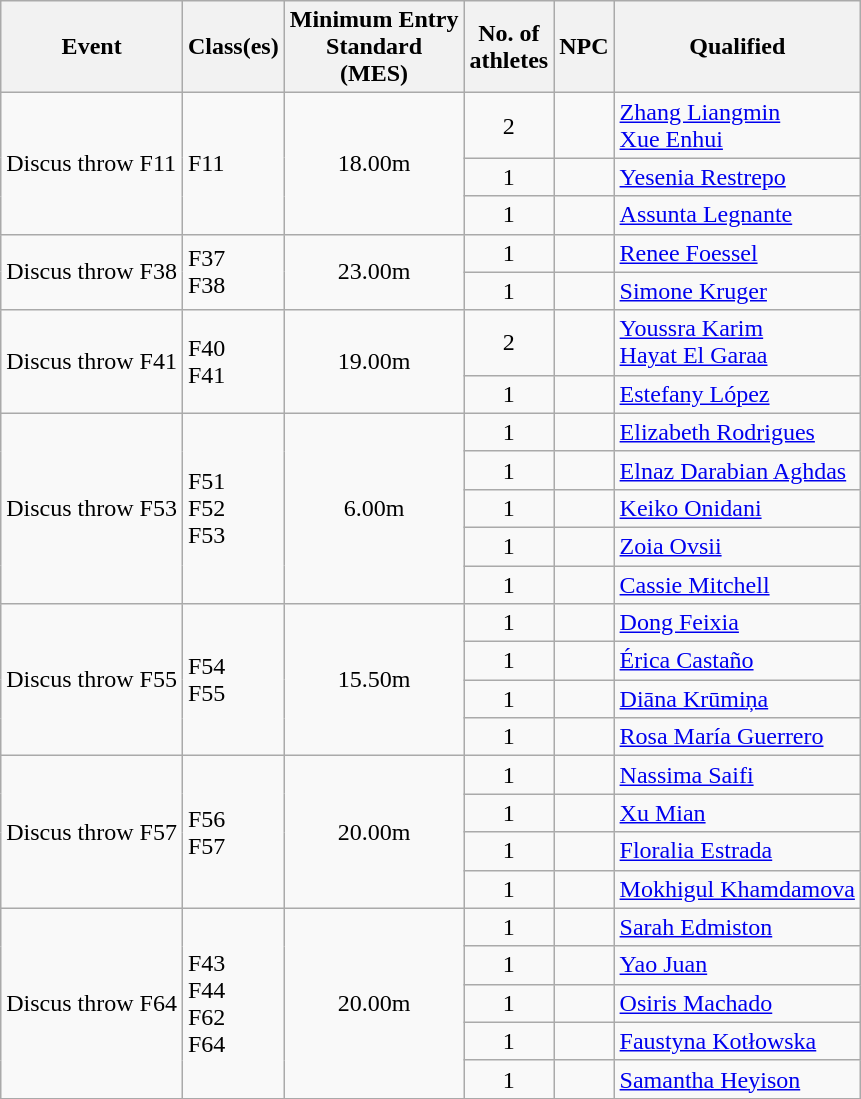<table class="wikitable">
<tr>
<th>Event</th>
<th>Class(es)</th>
<th>Minimum Entry<br>Standard<br>(MES)</th>
<th>No. of<br>athletes</th>
<th>NPC</th>
<th>Qualified</th>
</tr>
<tr>
<td rowspan=3>Discus throw F11</td>
<td rowspan=3>F11</td>
<td rowspan=3 align=center>18.00m</td>
<td align=center>2</td>
<td></td>
<td><a href='#'>Zhang Liangmin</a><br><a href='#'>Xue Enhui</a></td>
</tr>
<tr>
<td align=center>1</td>
<td></td>
<td><a href='#'>Yesenia Restrepo</a></td>
</tr>
<tr>
<td align=center>1</td>
<td></td>
<td><a href='#'>Assunta Legnante</a></td>
</tr>
<tr>
<td rowspan=2>Discus throw F38</td>
<td rowspan=2>F37<br>F38</td>
<td rowspan=2 align=center>23.00m</td>
<td align=center>1</td>
<td></td>
<td><a href='#'>Renee Foessel</a></td>
</tr>
<tr>
<td align=center>1</td>
<td></td>
<td><a href='#'>Simone Kruger</a></td>
</tr>
<tr>
<td rowspan=2>Discus throw F41</td>
<td rowspan=2>F40<br>F41</td>
<td rowspan=2 align=center>19.00m</td>
<td align=center>2</td>
<td></td>
<td><a href='#'>Youssra Karim</a><br><a href='#'>Hayat El Garaa</a></td>
</tr>
<tr>
<td align=center>1</td>
<td></td>
<td><a href='#'>Estefany López</a></td>
</tr>
<tr>
<td rowspan=5>Discus throw F53</td>
<td rowspan=5>F51<br>F52<br>F53</td>
<td rowspan=5 align=center>6.00m</td>
<td align=center>1</td>
<td></td>
<td><a href='#'>Elizabeth Rodrigues</a></td>
</tr>
<tr>
<td align=center>1</td>
<td></td>
<td><a href='#'>Elnaz Darabian Aghdas</a></td>
</tr>
<tr>
<td align=center>1</td>
<td></td>
<td><a href='#'>Keiko Onidani</a></td>
</tr>
<tr>
<td align=center>1</td>
<td></td>
<td><a href='#'>Zoia Ovsii</a></td>
</tr>
<tr>
<td align=center>1</td>
<td></td>
<td><a href='#'>Cassie Mitchell</a></td>
</tr>
<tr>
<td rowspan=4>Discus throw F55</td>
<td rowspan=4>F54<br>F55</td>
<td rowspan=4 align=center>15.50m</td>
<td align=center>1</td>
<td></td>
<td><a href='#'>Dong Feixia</a></td>
</tr>
<tr>
<td align=center>1</td>
<td></td>
<td><a href='#'>Érica Castaño</a></td>
</tr>
<tr>
<td align=center>1</td>
<td></td>
<td><a href='#'>Diāna Krūmiņa</a></td>
</tr>
<tr>
<td align=center>1</td>
<td></td>
<td><a href='#'>Rosa María Guerrero</a></td>
</tr>
<tr>
<td rowspan=4>Discus throw F57</td>
<td rowspan=4>F56<br>F57</td>
<td rowspan=4 align=center>20.00m</td>
<td align=center>1</td>
<td></td>
<td><a href='#'>Nassima Saifi</a></td>
</tr>
<tr>
<td align=center>1</td>
<td></td>
<td><a href='#'>Xu Mian</a></td>
</tr>
<tr>
<td align=center>1</td>
<td></td>
<td><a href='#'>Floralia Estrada</a></td>
</tr>
<tr>
<td align=center>1</td>
<td></td>
<td><a href='#'>Mokhigul Khamdamova</a></td>
</tr>
<tr>
<td rowspan=5>Discus throw F64</td>
<td rowspan=5>F43<br>F44<br>F62<br>F64</td>
<td rowspan=5 align=center>20.00m</td>
<td align=center>1</td>
<td></td>
<td><a href='#'>Sarah Edmiston</a></td>
</tr>
<tr>
<td align=center>1</td>
<td></td>
<td><a href='#'>Yao Juan</a></td>
</tr>
<tr>
<td align=center>1</td>
<td></td>
<td><a href='#'>Osiris Machado</a></td>
</tr>
<tr>
<td align=center>1</td>
<td></td>
<td><a href='#'>Faustyna Kotłowska</a></td>
</tr>
<tr>
<td align=center>1</td>
<td></td>
<td><a href='#'>Samantha Heyison</a></td>
</tr>
</table>
